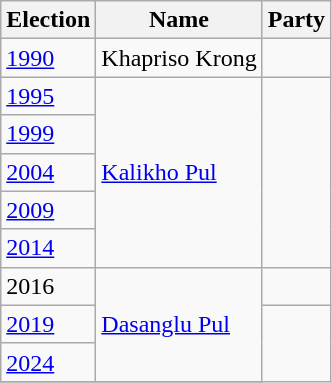<table class="wikitable sortable">
<tr>
<th>Election</th>
<th>Name</th>
<th colspan="2">Party</th>
</tr>
<tr>
<td><a href='#'>1990</a></td>
<td>Khapriso Krong</td>
<td></td>
</tr>
<tr>
<td><a href='#'>1995</a></td>
<td rowspan=5><a href='#'>Kalikho Pul</a></td>
</tr>
<tr>
<td><a href='#'>1999</a></td>
</tr>
<tr>
<td><a href='#'>2004</a></td>
</tr>
<tr>
<td><a href='#'>2009</a></td>
</tr>
<tr>
<td><a href='#'>2014</a></td>
</tr>
<tr>
<td>2016</td>
<td rowspan=3><a href='#'>Dasanglu Pul</a></td>
<td></td>
</tr>
<tr>
<td><a href='#'>2019</a></td>
</tr>
<tr>
<td><a href='#'>2024</a></td>
</tr>
<tr>
</tr>
</table>
